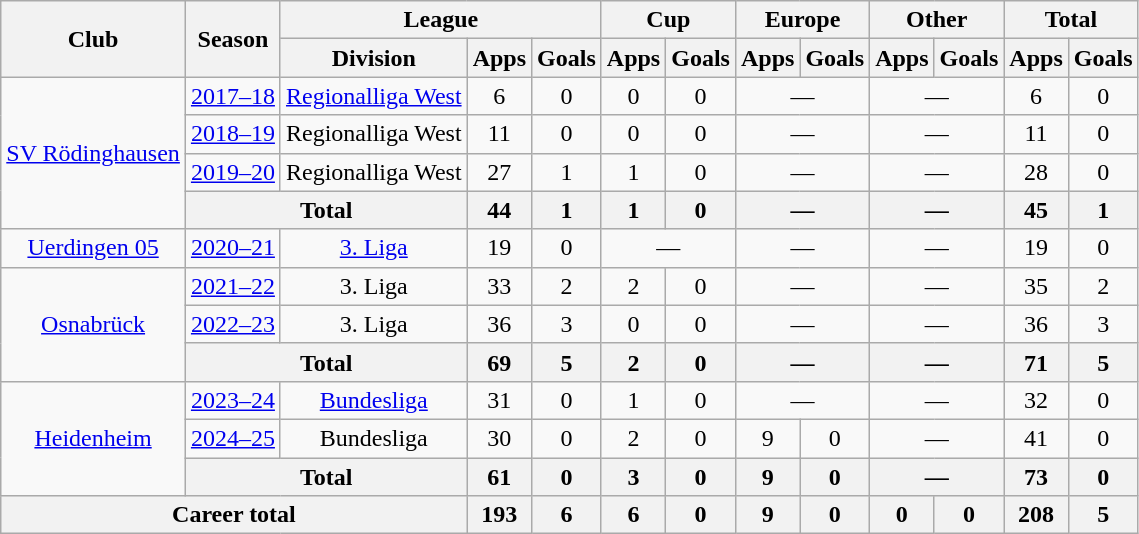<table class="wikitable" style="text-align:center">
<tr>
<th rowspan="2">Club</th>
<th rowspan="2">Season</th>
<th colspan="3">League</th>
<th colspan="2">Cup</th>
<th colspan="2">Europe</th>
<th colspan="2">Other</th>
<th colspan="2">Total</th>
</tr>
<tr>
<th>Division</th>
<th>Apps</th>
<th>Goals</th>
<th>Apps</th>
<th>Goals</th>
<th>Apps</th>
<th>Goals</th>
<th>Apps</th>
<th>Goals</th>
<th>Apps</th>
<th>Goals</th>
</tr>
<tr>
<td rowspan="4"><a href='#'>SV Rödinghausen</a></td>
<td><a href='#'>2017–18</a></td>
<td><a href='#'>Regionalliga West</a></td>
<td>6</td>
<td>0</td>
<td>0</td>
<td>0</td>
<td colspan="2">—</td>
<td colspan="2">—</td>
<td>6</td>
<td>0</td>
</tr>
<tr>
<td><a href='#'>2018–19</a></td>
<td>Regionalliga West</td>
<td>11</td>
<td>0</td>
<td>0</td>
<td>0</td>
<td colspan="2">—</td>
<td colspan="2">—</td>
<td>11</td>
<td>0</td>
</tr>
<tr>
<td><a href='#'>2019–20</a></td>
<td>Regionalliga West</td>
<td>27</td>
<td>1</td>
<td>1</td>
<td>0</td>
<td colspan="2">—</td>
<td colspan="2">—</td>
<td>28</td>
<td>0</td>
</tr>
<tr>
<th colspan="2">Total</th>
<th>44</th>
<th>1</th>
<th>1</th>
<th>0</th>
<th colspan="2">—</th>
<th colspan="2">—</th>
<th>45</th>
<th>1</th>
</tr>
<tr>
<td><a href='#'>Uerdingen 05</a></td>
<td><a href='#'>2020–21</a></td>
<td><a href='#'>3. Liga</a></td>
<td>19</td>
<td>0</td>
<td colspan="2">—</td>
<td colspan="2">—</td>
<td colspan="2">—</td>
<td>19</td>
<td>0</td>
</tr>
<tr>
<td rowspan="3"><a href='#'>Osnabrück</a></td>
<td><a href='#'>2021–22</a></td>
<td>3. Liga</td>
<td>33</td>
<td>2</td>
<td>2</td>
<td>0</td>
<td colspan="2">—</td>
<td colspan="2">—</td>
<td>35</td>
<td>2</td>
</tr>
<tr>
<td><a href='#'>2022–23</a></td>
<td>3. Liga</td>
<td>36</td>
<td>3</td>
<td>0</td>
<td>0</td>
<td colspan="2">—</td>
<td colspan="2">—</td>
<td>36</td>
<td>3</td>
</tr>
<tr>
<th colspan="2">Total</th>
<th>69</th>
<th>5</th>
<th>2</th>
<th>0</th>
<th colspan="2">—</th>
<th colspan="2">—</th>
<th>71</th>
<th>5</th>
</tr>
<tr>
<td rowspan="3"><a href='#'>Heidenheim</a></td>
<td><a href='#'>2023–24</a></td>
<td><a href='#'>Bundesliga</a></td>
<td>31</td>
<td>0</td>
<td>1</td>
<td>0</td>
<td colspan="2">—</td>
<td colspan="2">—</td>
<td>32</td>
<td>0</td>
</tr>
<tr>
<td><a href='#'>2024–25</a></td>
<td>Bundesliga</td>
<td>30</td>
<td>0</td>
<td>2</td>
<td>0</td>
<td>9</td>
<td>0</td>
<td colspan="2">—</td>
<td>41</td>
<td>0</td>
</tr>
<tr>
<th colspan="2">Total</th>
<th>61</th>
<th>0</th>
<th>3</th>
<th>0</th>
<th>9</th>
<th>0</th>
<th colspan="2">—</th>
<th>73</th>
<th>0</th>
</tr>
<tr>
<th colspan="3">Career total</th>
<th>193</th>
<th>6</th>
<th>6</th>
<th>0</th>
<th>9</th>
<th>0</th>
<th>0</th>
<th>0</th>
<th>208</th>
<th>5</th>
</tr>
</table>
